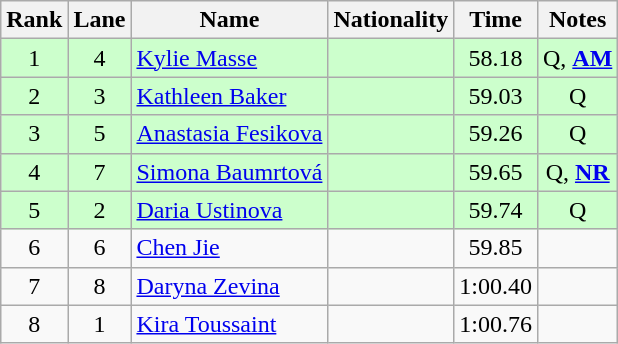<table class="wikitable sortable" style="text-align:center">
<tr>
<th>Rank</th>
<th>Lane</th>
<th>Name</th>
<th>Nationality</th>
<th>Time</th>
<th>Notes</th>
</tr>
<tr bgcolor=ccffcc>
<td>1</td>
<td>4</td>
<td align=left><a href='#'>Kylie Masse</a></td>
<td align=left></td>
<td>58.18</td>
<td>Q, <strong><a href='#'>AM</a></strong></td>
</tr>
<tr bgcolor=ccffcc>
<td>2</td>
<td>3</td>
<td align=left><a href='#'>Kathleen Baker</a></td>
<td align=left></td>
<td>59.03</td>
<td>Q</td>
</tr>
<tr bgcolor=ccffcc>
<td>3</td>
<td>5</td>
<td align=left><a href='#'>Anastasia Fesikova</a></td>
<td align=left></td>
<td>59.26</td>
<td>Q</td>
</tr>
<tr bgcolor=ccffcc>
<td>4</td>
<td>7</td>
<td align=left><a href='#'>Simona Baumrtová</a></td>
<td align=left></td>
<td>59.65</td>
<td>Q, <strong><a href='#'>NR</a></strong></td>
</tr>
<tr bgcolor=ccffcc>
<td>5</td>
<td>2</td>
<td align=left><a href='#'>Daria Ustinova</a></td>
<td align=left></td>
<td>59.74</td>
<td>Q</td>
</tr>
<tr>
<td>6</td>
<td>6</td>
<td align=left><a href='#'>Chen Jie</a></td>
<td align=left></td>
<td>59.85</td>
<td></td>
</tr>
<tr>
<td>7</td>
<td>8</td>
<td align=left><a href='#'>Daryna Zevina</a></td>
<td align=left></td>
<td>1:00.40</td>
<td></td>
</tr>
<tr>
<td>8</td>
<td>1</td>
<td align=left><a href='#'>Kira Toussaint</a></td>
<td align=left></td>
<td>1:00.76</td>
<td></td>
</tr>
</table>
